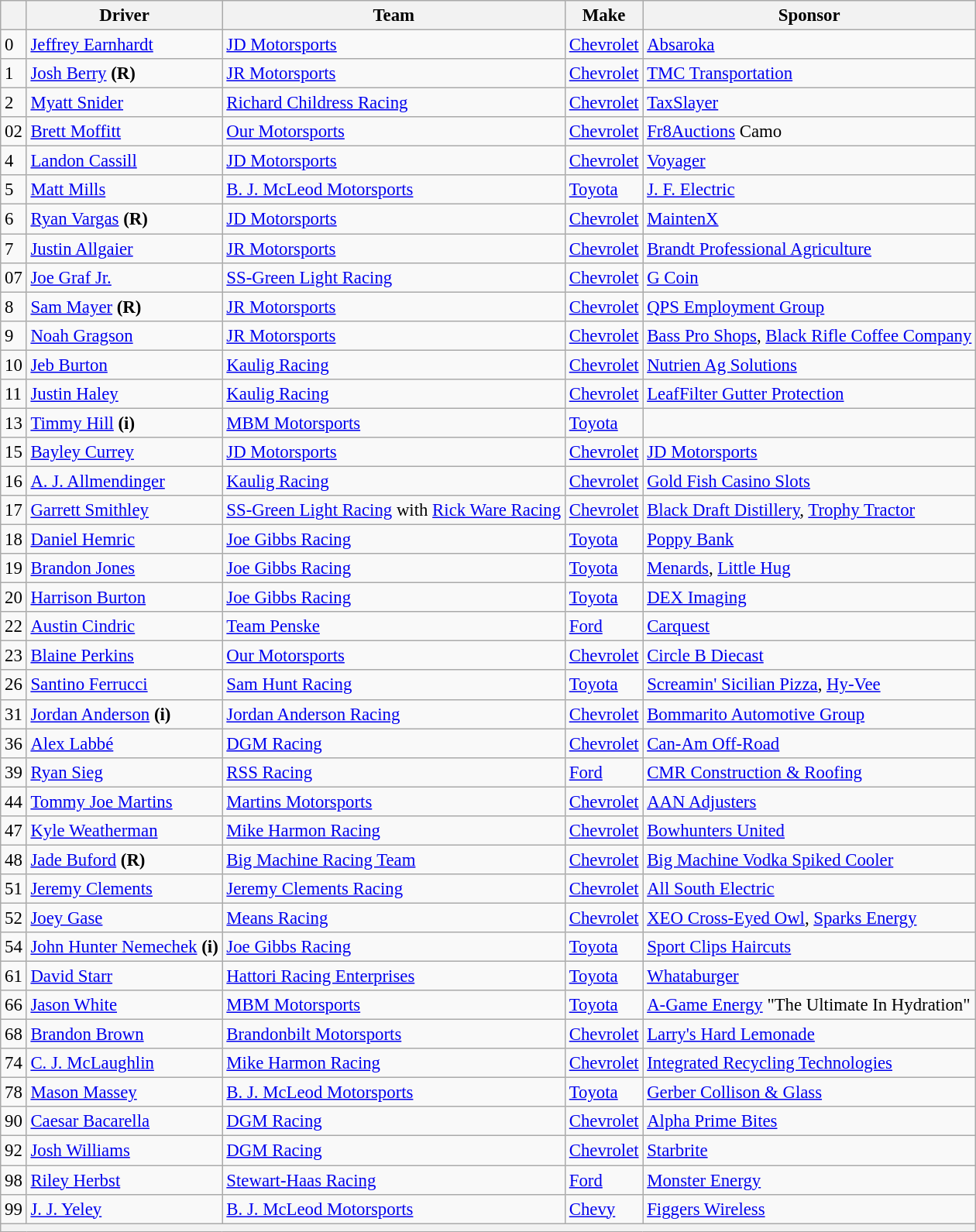<table class="wikitable" style="font-size:95%">
<tr>
<th></th>
<th>Driver</th>
<th>Team</th>
<th>Make</th>
<th>Sponsor</th>
</tr>
<tr>
<td>0</td>
<td><a href='#'>Jeffrey Earnhardt</a></td>
<td><a href='#'>JD Motorsports</a></td>
<td><a href='#'>Chevrolet</a></td>
<td><a href='#'>Absaroka</a></td>
</tr>
<tr>
<td>1</td>
<td><a href='#'>Josh Berry</a> <strong>(R)</strong></td>
<td><a href='#'>JR Motorsports</a></td>
<td><a href='#'>Chevrolet</a></td>
<td><a href='#'>TMC Transportation</a></td>
</tr>
<tr>
<td>2</td>
<td><a href='#'>Myatt Snider</a></td>
<td><a href='#'>Richard Childress Racing</a></td>
<td><a href='#'>Chevrolet</a></td>
<td><a href='#'>TaxSlayer</a></td>
</tr>
<tr>
<td>02</td>
<td><a href='#'>Brett Moffitt</a></td>
<td><a href='#'>Our Motorsports</a></td>
<td><a href='#'>Chevrolet</a></td>
<td><a href='#'>Fr8Auctions</a> Camo</td>
</tr>
<tr>
<td>4</td>
<td><a href='#'>Landon Cassill</a></td>
<td><a href='#'>JD Motorsports</a></td>
<td><a href='#'>Chevrolet</a></td>
<td><a href='#'>Voyager</a></td>
</tr>
<tr>
<td>5</td>
<td><a href='#'>Matt Mills</a></td>
<td><a href='#'>B. J. McLeod Motorsports</a></td>
<td><a href='#'>Toyota</a></td>
<td><a href='#'>J. F. Electric</a></td>
</tr>
<tr>
<td>6</td>
<td><a href='#'>Ryan Vargas</a> <strong>(R)</strong></td>
<td><a href='#'>JD Motorsports</a></td>
<td><a href='#'>Chevrolet</a></td>
<td><a href='#'>MaintenX</a></td>
</tr>
<tr>
<td>7</td>
<td><a href='#'>Justin Allgaier</a></td>
<td><a href='#'>JR Motorsports</a></td>
<td><a href='#'>Chevrolet</a></td>
<td><a href='#'>Brandt Professional Agriculture</a></td>
</tr>
<tr>
<td>07</td>
<td><a href='#'>Joe Graf Jr.</a></td>
<td><a href='#'>SS-Green Light Racing</a></td>
<td><a href='#'>Chevrolet</a></td>
<td><a href='#'>G Coin</a></td>
</tr>
<tr>
<td>8</td>
<td><a href='#'>Sam Mayer</a> <strong>(R)</strong></td>
<td><a href='#'>JR Motorsports</a></td>
<td><a href='#'>Chevrolet</a></td>
<td><a href='#'>QPS Employment Group</a></td>
</tr>
<tr>
<td>9</td>
<td><a href='#'>Noah Gragson</a></td>
<td><a href='#'>JR Motorsports</a></td>
<td><a href='#'>Chevrolet</a></td>
<td><a href='#'>Bass Pro Shops</a>, <a href='#'>Black Rifle Coffee Company</a></td>
</tr>
<tr>
<td>10</td>
<td><a href='#'>Jeb Burton</a></td>
<td><a href='#'>Kaulig Racing</a></td>
<td><a href='#'>Chevrolet</a></td>
<td><a href='#'>Nutrien Ag Solutions</a></td>
</tr>
<tr>
<td>11</td>
<td><a href='#'>Justin Haley</a></td>
<td><a href='#'>Kaulig Racing</a></td>
<td><a href='#'>Chevrolet</a></td>
<td><a href='#'>LeafFilter Gutter Protection</a></td>
</tr>
<tr>
<td>13</td>
<td><a href='#'>Timmy Hill</a> <strong>(i)</strong></td>
<td><a href='#'>MBM Motorsports</a></td>
<td><a href='#'>Toyota</a></td>
<td></td>
</tr>
<tr>
<td>15</td>
<td><a href='#'>Bayley Currey</a></td>
<td><a href='#'>JD Motorsports</a></td>
<td><a href='#'>Chevrolet</a></td>
<td><a href='#'>JD Motorsports</a></td>
</tr>
<tr>
<td>16</td>
<td><a href='#'>A. J. Allmendinger</a></td>
<td><a href='#'>Kaulig Racing</a></td>
<td><a href='#'>Chevrolet</a></td>
<td><a href='#'>Gold Fish Casino Slots</a></td>
</tr>
<tr>
<td>17</td>
<td><a href='#'>Garrett Smithley</a></td>
<td><a href='#'>SS-Green Light Racing</a> with <a href='#'>Rick Ware Racing</a></td>
<td><a href='#'>Chevrolet</a></td>
<td><a href='#'>Black Draft Distillery</a>, <a href='#'>Trophy Tractor</a></td>
</tr>
<tr>
<td>18</td>
<td><a href='#'>Daniel Hemric</a></td>
<td><a href='#'>Joe Gibbs Racing</a></td>
<td><a href='#'>Toyota</a></td>
<td><a href='#'>Poppy Bank</a></td>
</tr>
<tr>
<td>19</td>
<td><a href='#'>Brandon Jones</a></td>
<td><a href='#'>Joe Gibbs Racing</a></td>
<td><a href='#'>Toyota</a></td>
<td><a href='#'>Menards</a>, <a href='#'>Little Hug</a></td>
</tr>
<tr>
<td>20</td>
<td><a href='#'>Harrison Burton</a></td>
<td><a href='#'>Joe Gibbs Racing</a></td>
<td><a href='#'>Toyota</a></td>
<td><a href='#'>DEX Imaging</a></td>
</tr>
<tr>
<td>22</td>
<td><a href='#'>Austin Cindric</a></td>
<td><a href='#'>Team Penske</a></td>
<td><a href='#'>Ford</a></td>
<td><a href='#'>Carquest</a></td>
</tr>
<tr>
<td>23</td>
<td><a href='#'>Blaine Perkins</a></td>
<td><a href='#'>Our Motorsports</a></td>
<td><a href='#'>Chevrolet</a></td>
<td><a href='#'>Circle B Diecast</a></td>
</tr>
<tr>
<td>26</td>
<td><a href='#'>Santino Ferrucci</a></td>
<td><a href='#'>Sam Hunt Racing</a></td>
<td><a href='#'>Toyota</a></td>
<td><a href='#'>Screamin' Sicilian Pizza</a>, <a href='#'>Hy-Vee</a></td>
</tr>
<tr>
<td>31</td>
<td><a href='#'>Jordan Anderson</a> <strong>(i)</strong></td>
<td><a href='#'>Jordan Anderson Racing</a></td>
<td><a href='#'>Chevrolet</a></td>
<td><a href='#'>Bommarito Automotive Group</a></td>
</tr>
<tr>
<td>36</td>
<td><a href='#'>Alex Labbé</a></td>
<td><a href='#'>DGM Racing</a></td>
<td><a href='#'>Chevrolet</a></td>
<td><a href='#'>Can-Am Off-Road</a></td>
</tr>
<tr>
<td>39</td>
<td><a href='#'>Ryan Sieg</a></td>
<td><a href='#'>RSS Racing</a></td>
<td><a href='#'>Ford</a></td>
<td><a href='#'>CMR Construction & Roofing</a></td>
</tr>
<tr>
<td>44</td>
<td><a href='#'>Tommy Joe Martins</a></td>
<td><a href='#'>Martins Motorsports</a></td>
<td><a href='#'>Chevrolet</a></td>
<td><a href='#'>AAN Adjusters</a></td>
</tr>
<tr>
<td>47</td>
<td><a href='#'>Kyle Weatherman</a></td>
<td><a href='#'>Mike Harmon Racing</a></td>
<td><a href='#'>Chevrolet</a></td>
<td><a href='#'>Bowhunters United</a></td>
</tr>
<tr>
<td>48</td>
<td><a href='#'>Jade Buford</a> <strong>(R)</strong></td>
<td><a href='#'>Big Machine Racing Team</a></td>
<td><a href='#'>Chevrolet</a></td>
<td><a href='#'>Big Machine Vodka Spiked Cooler</a></td>
</tr>
<tr>
<td>51</td>
<td><a href='#'>Jeremy Clements</a></td>
<td><a href='#'>Jeremy Clements Racing</a></td>
<td><a href='#'>Chevrolet</a></td>
<td><a href='#'>All South Electric</a></td>
</tr>
<tr>
<td>52</td>
<td><a href='#'>Joey Gase</a></td>
<td><a href='#'>Means Racing</a></td>
<td><a href='#'>Chevrolet</a></td>
<td><a href='#'>XEO Cross-Eyed Owl</a>, <a href='#'>Sparks Energy</a></td>
</tr>
<tr>
<td>54</td>
<td><a href='#'>John Hunter Nemechek</a> <strong>(i)</strong></td>
<td><a href='#'>Joe Gibbs Racing</a></td>
<td><a href='#'>Toyota</a></td>
<td><a href='#'>Sport Clips Haircuts</a></td>
</tr>
<tr>
<td>61</td>
<td><a href='#'>David Starr</a></td>
<td><a href='#'>Hattori Racing Enterprises</a></td>
<td><a href='#'>Toyota</a></td>
<td><a href='#'>Whataburger</a></td>
</tr>
<tr>
<td>66</td>
<td><a href='#'>Jason White</a></td>
<td><a href='#'>MBM Motorsports</a></td>
<td><a href='#'>Toyota</a></td>
<td><a href='#'>A-Game Energy</a> "The Ultimate In Hydration"</td>
</tr>
<tr>
<td>68</td>
<td><a href='#'>Brandon Brown</a></td>
<td><a href='#'>Brandonbilt Motorsports</a></td>
<td><a href='#'>Chevrolet</a></td>
<td><a href='#'>Larry's Hard Lemonade</a></td>
</tr>
<tr>
<td>74</td>
<td><a href='#'>C. J. McLaughlin</a></td>
<td><a href='#'>Mike Harmon Racing</a></td>
<td><a href='#'>Chevrolet</a></td>
<td><a href='#'>Integrated Recycling Technologies</a></td>
</tr>
<tr>
<td>78</td>
<td><a href='#'>Mason Massey</a></td>
<td><a href='#'>B. J. McLeod Motorsports</a></td>
<td><a href='#'>Toyota</a></td>
<td><a href='#'>Gerber Collison & Glass</a></td>
</tr>
<tr>
<td>90</td>
<td><a href='#'>Caesar Bacarella</a></td>
<td><a href='#'>DGM Racing</a></td>
<td><a href='#'>Chevrolet</a></td>
<td><a href='#'>Alpha Prime Bites</a></td>
</tr>
<tr>
<td>92</td>
<td><a href='#'>Josh Williams</a></td>
<td><a href='#'>DGM Racing</a></td>
<td><a href='#'>Chevrolet</a></td>
<td><a href='#'>Starbrite</a></td>
</tr>
<tr>
<td>98</td>
<td><a href='#'>Riley Herbst</a></td>
<td><a href='#'>Stewart-Haas Racing</a></td>
<td><a href='#'>Ford</a></td>
<td><a href='#'>Monster Energy</a></td>
</tr>
<tr>
<td>99</td>
<td><a href='#'>J. J. Yeley</a></td>
<td><a href='#'>B. J. McLeod Motorsports</a></td>
<td><a href='#'>Chevy</a></td>
<td><a href='#'>Figgers Wireless</a></td>
</tr>
<tr>
<th colspan="8"></th>
</tr>
</table>
